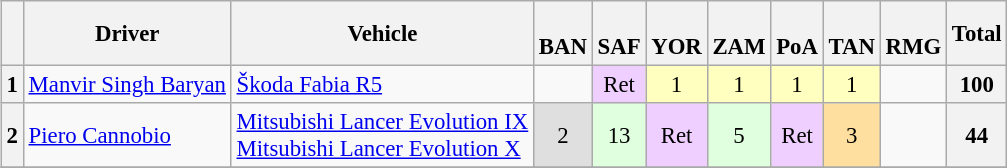<table>
<tr>
<td valign="top"><br><table class="wikitable" style="font-size: 95%; text-align: center;">
<tr>
<th></th>
<th>Driver</th>
<th>Vehicle</th>
<th><br>BAN</th>
<th><br>SAF</th>
<th><br>YOR</th>
<th><br>ZAM</th>
<th><br>PoA</th>
<th><br>TAN</th>
<th><br>RMG</th>
<th>Total</th>
</tr>
<tr>
<th>1</th>
<td align=left> <a href='#'>Manvir Singh Baryan</a></td>
<td align=left><a href='#'>Škoda Fabia R5</a></td>
<td></td>
<td style="background:#efcfff;">Ret</td>
<td style="background:#ffffbf;">1</td>
<td style="background:#ffffbf;">1</td>
<td style="background:#ffffbf;">1</td>
<td style="background:#ffffbf;">1</td>
<td></td>
<th>100</th>
</tr>
<tr>
<th>2</th>
<td align=left> <a href='#'>Piero Cannobio</a></td>
<td align=left><a href='#'>Mitsubishi Lancer Evolution IX</a><br> <a href='#'>Mitsubishi Lancer Evolution X</a></td>
<td style="background:#dfdfdf;">2</td>
<td style="background:#dfffdf;">13</td>
<td style="background:#efcfff;">Ret</td>
<td style="background:#dfffdf;">5</td>
<td style="background:#efcfff;">Ret</td>
<td style="background:#ffdf9f;">3</td>
<td></td>
<th>44</th>
</tr>
<tr>
</tr>
</table>
</td>
<td><br></td>
</tr>
</table>
